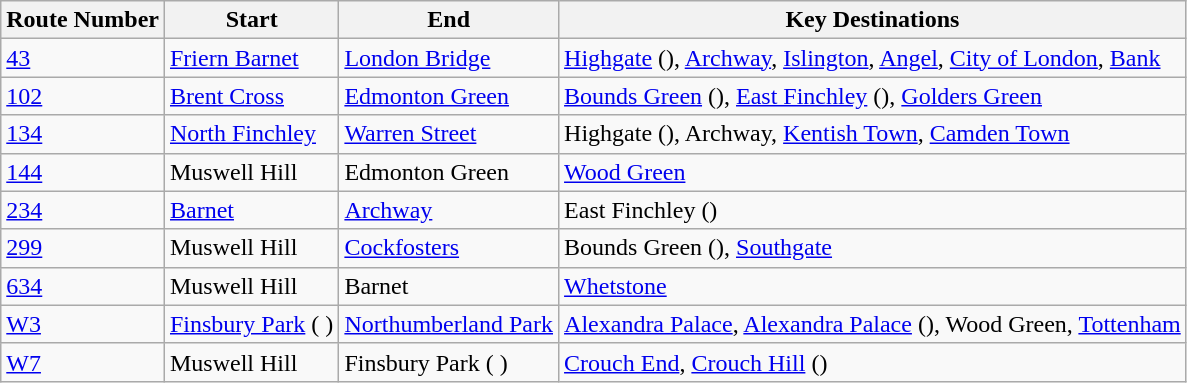<table class="wikitable">
<tr>
<th>Route Number</th>
<th>Start</th>
<th>End</th>
<th>Key Destinations</th>
</tr>
<tr>
<td><a href='#'>43</a></td>
<td><a href='#'>Friern Barnet</a></td>
<td><a href='#'>London Bridge</a></td>
<td><a href='#'>Highgate</a> (), <a href='#'>Archway</a>, <a href='#'>Islington</a>, <a href='#'>Angel</a>, <a href='#'>City of London</a>, <a href='#'>Bank</a></td>
</tr>
<tr>
<td><a href='#'>102</a></td>
<td><a href='#'>Brent Cross</a></td>
<td><a href='#'>Edmonton Green</a></td>
<td><a href='#'>Bounds Green</a> (), <a href='#'>East Finchley</a> (), <a href='#'>Golders Green</a></td>
</tr>
<tr>
<td><a href='#'>134</a></td>
<td><a href='#'>North Finchley</a></td>
<td><a href='#'>Warren Street</a></td>
<td>Highgate (), Archway, <a href='#'>Kentish Town</a>, <a href='#'>Camden Town</a></td>
</tr>
<tr>
<td><a href='#'>144</a></td>
<td>Muswell Hill</td>
<td>Edmonton Green</td>
<td><a href='#'>Wood Green</a></td>
</tr>
<tr>
<td><a href='#'>234</a></td>
<td><a href='#'>Barnet</a></td>
<td><a href='#'>Archway</a></td>
<td>East Finchley ()</td>
</tr>
<tr>
<td><a href='#'>299</a></td>
<td>Muswell Hill</td>
<td><a href='#'>Cockfosters</a></td>
<td>Bounds Green (), <a href='#'>Southgate</a></td>
</tr>
<tr>
<td><a href='#'>634</a></td>
<td>Muswell Hill</td>
<td>Barnet</td>
<td><a href='#'>Whetstone</a></td>
</tr>
<tr>
<td><a href='#'>W3</a></td>
<td><a href='#'>Finsbury Park</a> (  )</td>
<td><a href='#'>Northumberland Park</a></td>
<td><a href='#'>Alexandra Palace</a>, <a href='#'>Alexandra Palace</a> (), Wood Green, <a href='#'>Tottenham</a></td>
</tr>
<tr>
<td><a href='#'>W7</a></td>
<td>Muswell Hill</td>
<td>Finsbury Park (  )</td>
<td><a href='#'>Crouch End</a>, <a href='#'>Crouch Hill</a> ()</td>
</tr>
</table>
